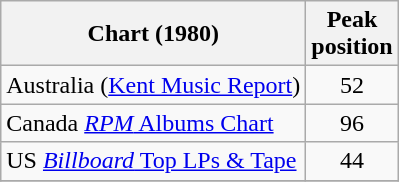<table class="wikitable" style="text-align:center;">
<tr>
<th>Chart (1980)</th>
<th>Peak<br>position</th>
</tr>
<tr>
<td align="left">Australia (<a href='#'>Kent Music Report</a>)</td>
<td style="text-align:center;">52</td>
</tr>
<tr>
<td align="left">Canada <a href='#'><em>RPM</em> Albums Chart</a></td>
<td>96</td>
</tr>
<tr>
<td align="left">US <a href='#'><em>Billboard</em> Top LPs & Tape</a></td>
<td>44</td>
</tr>
<tr>
</tr>
</table>
